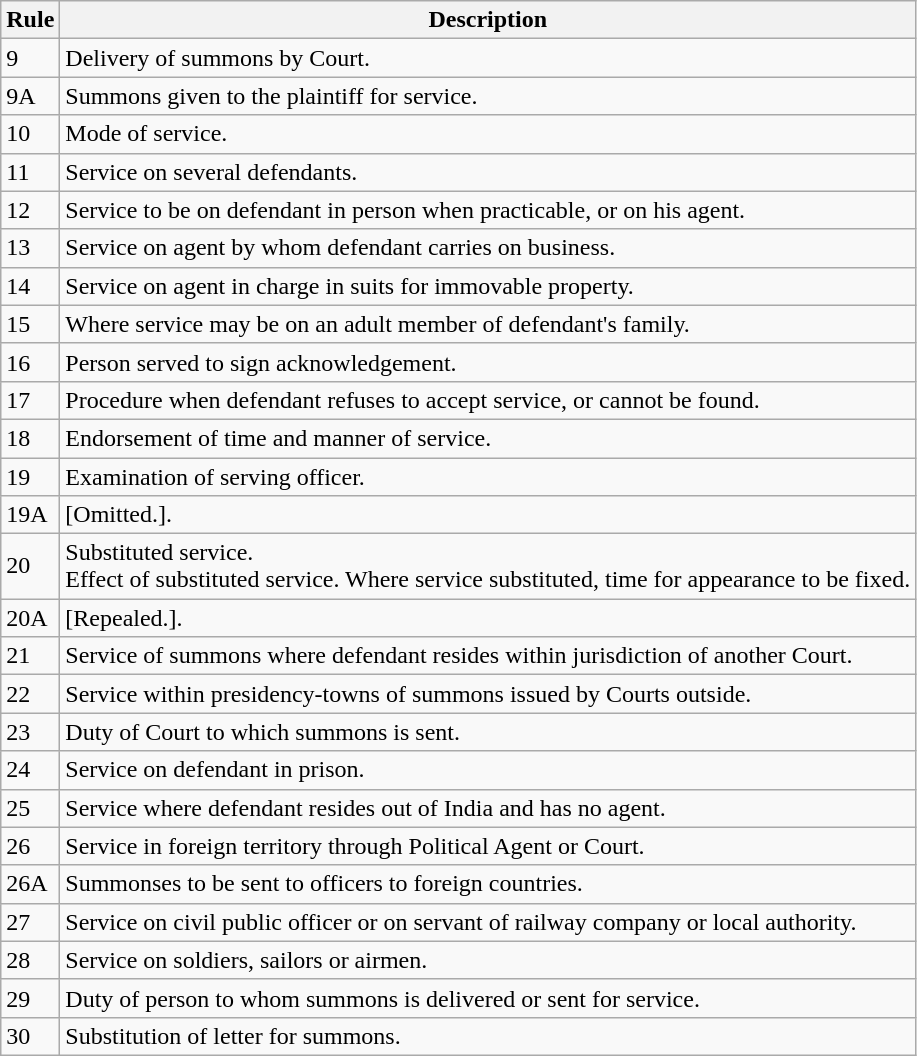<table class="wikitable">
<tr>
<th>Rule</th>
<th>Description</th>
</tr>
<tr>
<td>9</td>
<td>Delivery of summons by Court.</td>
</tr>
<tr>
<td>9A</td>
<td>Summons given to the plaintiff for service.</td>
</tr>
<tr>
<td>10</td>
<td>Mode of service.</td>
</tr>
<tr>
<td>11</td>
<td>Service on several defendants.</td>
</tr>
<tr>
<td>12</td>
<td>Service to be on defendant in person when practicable, or on his agent.</td>
</tr>
<tr>
<td>13</td>
<td>Service on agent by whom defendant carries on business.</td>
</tr>
<tr>
<td>14</td>
<td>Service on agent in charge in suits for immovable property.</td>
</tr>
<tr>
<td>15</td>
<td>Where service may be on an adult member of defendant's family.</td>
</tr>
<tr>
<td>16</td>
<td>Person served to sign acknowledgement.</td>
</tr>
<tr>
<td>17</td>
<td>Procedure when defendant refuses to accept service, or cannot be found.</td>
</tr>
<tr>
<td>18</td>
<td>Endorsement of time and manner of service.</td>
</tr>
<tr>
<td>19</td>
<td>Examination of serving officer.</td>
</tr>
<tr>
<td>19A</td>
<td>[Omitted.].</td>
</tr>
<tr>
<td>20</td>
<td>Substituted service.<br>Effect of substituted service.
Where service substituted, time for appearance to be fixed.</td>
</tr>
<tr>
<td>20A</td>
<td>[Repealed.].</td>
</tr>
<tr>
<td>21</td>
<td>Service of summons where defendant resides within jurisdiction of another Court.</td>
</tr>
<tr>
<td>22</td>
<td>Service within presidency-towns of summons issued by Courts outside.</td>
</tr>
<tr>
<td>23</td>
<td>Duty of Court to which summons is sent.</td>
</tr>
<tr>
<td>24</td>
<td>Service on defendant in prison.</td>
</tr>
<tr>
<td>25</td>
<td>Service where defendant resides out of India and has no agent.</td>
</tr>
<tr>
<td>26</td>
<td>Service in foreign territory through Political Agent or Court.</td>
</tr>
<tr>
<td>26A</td>
<td>Summonses to be sent to officers to foreign countries.</td>
</tr>
<tr>
<td>27</td>
<td>Service on civil public officer or on servant of railway company or local authority.</td>
</tr>
<tr>
<td>28</td>
<td>Service on soldiers, sailors or airmen.</td>
</tr>
<tr>
<td>29</td>
<td>Duty of person to whom summons is delivered or sent for service.</td>
</tr>
<tr>
<td>30</td>
<td>Substitution of letter for summons.</td>
</tr>
</table>
